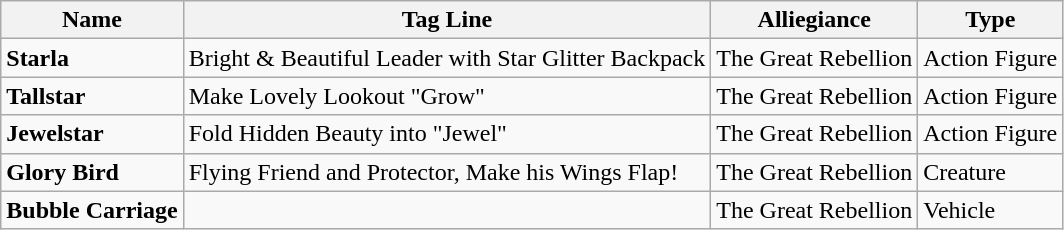<table class="wikitable">
<tr>
<th>Name</th>
<th>Tag Line</th>
<th>Alliegiance</th>
<th>Type</th>
</tr>
<tr>
<td><strong>Starla</strong></td>
<td>Bright & Beautiful Leader with Star Glitter Backpack</td>
<td>The Great Rebellion</td>
<td>Action Figure</td>
</tr>
<tr>
<td><strong>Tallstar</strong></td>
<td>Make Lovely Lookout "Grow"</td>
<td>The Great Rebellion</td>
<td>Action Figure</td>
</tr>
<tr>
<td><strong>Jewelstar</strong></td>
<td>Fold Hidden Beauty into "Jewel"</td>
<td>The Great Rebellion</td>
<td>Action Figure</td>
</tr>
<tr>
<td><strong>Glory Bird</strong></td>
<td>Flying Friend and Protector, Make his Wings Flap!</td>
<td>The Great Rebellion</td>
<td>Creature</td>
</tr>
<tr>
<td><strong>Bubble Carriage</strong></td>
<td></td>
<td>The Great Rebellion</td>
<td>Vehicle</td>
</tr>
</table>
